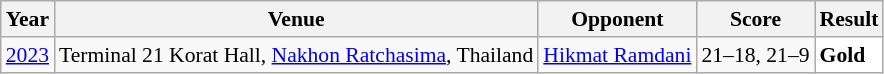<table class="sortable wikitable" style="font-size: 90%;">
<tr>
<th>Year</th>
<th>Venue</th>
<th>Opponent</th>
<th>Score</th>
<th>Result</th>
</tr>
<tr>
<td align="center"><a href='#'>2023</a></td>
<td align="left">Terminal 21 Korat Hall, <a href='#'>Nakhon Ratchasima</a>, Thailand</td>
<td align="left"> <a href='#'>Hikmat Ramdani</a></td>
<td align="left">21–18, 21–9</td>
<td style="text-align:left; background:white"> <strong>Gold</strong></td>
</tr>
</table>
